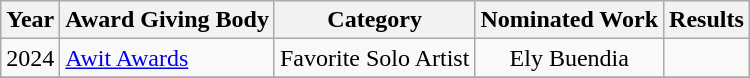<table class="wikitable">
<tr>
<th>Year</th>
<th>Award Giving Body</th>
<th>Category</th>
<th>Nominated Work</th>
<th>Results</th>
</tr>
<tr>
<td>2024</td>
<td><a href='#'>Awit Awards</a></td>
<td>Favorite Solo Artist</td>
<td align=center>Ely Buendia</td>
<td></td>
</tr>
<tr>
</tr>
</table>
